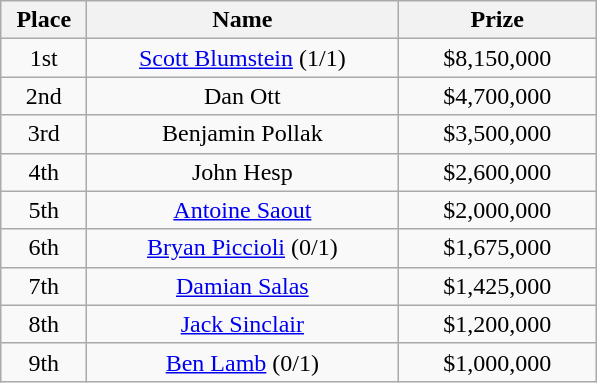<table class="wikitable">
<tr>
<th width="50">Place</th>
<th width="200">Name</th>
<th width="125">Prize</th>
</tr>
<tr>
<td align = "center">1st</td>
<td align = "center"><a href='#'>Scott Blumstein</a> (1/1)</td>
<td align = "center">$8,150,000</td>
</tr>
<tr>
<td align = "center">2nd</td>
<td align = "center">Dan Ott</td>
<td align = "center">$4,700,000</td>
</tr>
<tr>
<td align = "center">3rd</td>
<td align = "center">Benjamin Pollak</td>
<td align = "center">$3,500,000</td>
</tr>
<tr>
<td align = "center">4th</td>
<td align = "center">John Hesp</td>
<td align = "center">$2,600,000</td>
</tr>
<tr>
<td align = "center">5th</td>
<td align = "center"><a href='#'>Antoine Saout</a></td>
<td align = "center">$2,000,000</td>
</tr>
<tr>
<td align = "center">6th</td>
<td align = "center"><a href='#'>Bryan Piccioli</a> (0/1)</td>
<td align = "center">$1,675,000</td>
</tr>
<tr>
<td align = "center">7th</td>
<td align = "center"><a href='#'>Damian Salas</a></td>
<td align = "center">$1,425,000</td>
</tr>
<tr>
<td align = "center">8th</td>
<td align = "center"><a href='#'>Jack Sinclair</a></td>
<td align = "center">$1,200,000</td>
</tr>
<tr>
<td align = "center">9th</td>
<td align = "center"><a href='#'>Ben Lamb</a> (0/1)</td>
<td align = "center">$1,000,000</td>
</tr>
</table>
